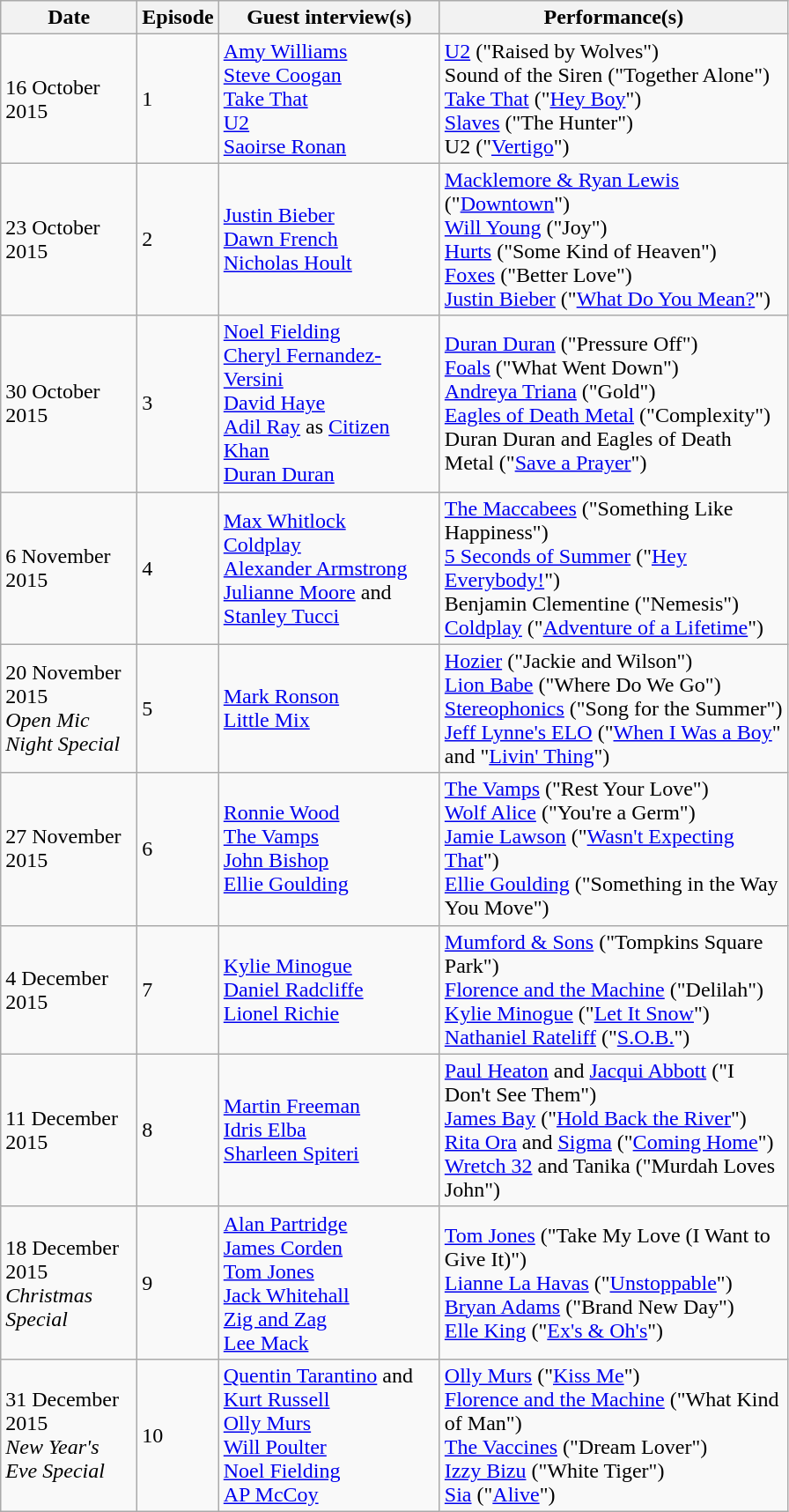<table class="wikitable" style="text-align:left;">
<tr>
<th scope="col" style="width:6em;">Date</th>
<th scope="col" style="width:1em;">Episode</th>
<th scope="col" style="width:10em;">Guest interview(s)</th>
<th scope="col" style="width:16em;">Performance(s)</th>
</tr>
<tr>
<td>16 October 2015</td>
<td>1</td>
<td><a href='#'>Amy Williams</a><br><a href='#'>Steve Coogan</a><br><a href='#'>Take That</a><br><a href='#'>U2</a><br><a href='#'>Saoirse Ronan</a></td>
<td><a href='#'>U2</a> ("Raised by Wolves")<br>Sound of the Siren ("Together Alone")<br><a href='#'>Take That</a> ("<a href='#'>Hey Boy</a>")<br><a href='#'>Slaves</a> ("The Hunter")<br>U2 ("<a href='#'>Vertigo</a>")</td>
</tr>
<tr>
<td>23 October 2015</td>
<td>2</td>
<td><a href='#'>Justin Bieber</a><br><a href='#'>Dawn French</a><br><a href='#'>Nicholas Hoult</a></td>
<td><a href='#'>Macklemore & Ryan Lewis</a> ("<a href='#'>Downtown</a>")<br><a href='#'>Will Young</a> ("Joy")<br><a href='#'>Hurts</a> ("Some Kind of Heaven")<br><a href='#'>Foxes</a> ("Better Love")<br><a href='#'>Justin Bieber</a> ("<a href='#'>What Do You Mean?</a>")</td>
</tr>
<tr>
<td>30 October 2015</td>
<td>3</td>
<td><a href='#'>Noel Fielding</a><br><a href='#'>Cheryl Fernandez-Versini</a><br><a href='#'>David Haye</a><br><a href='#'>Adil Ray</a> as <a href='#'>Citizen Khan</a><br><a href='#'>Duran Duran</a></td>
<td><a href='#'>Duran Duran</a> ("Pressure Off")<br><a href='#'>Foals</a> ("What Went Down")<br><a href='#'>Andreya Triana</a> ("Gold")<br><a href='#'>Eagles of Death Metal</a> ("Complexity")<br>Duran Duran and Eagles of Death Metal ("<a href='#'>Save a Prayer</a>")</td>
</tr>
<tr>
<td>6 November 2015</td>
<td>4</td>
<td><a href='#'>Max Whitlock</a><br><a href='#'>Coldplay</a><br><a href='#'>Alexander Armstrong</a><br><a href='#'>Julianne Moore</a> and <a href='#'>Stanley Tucci</a></td>
<td><a href='#'>The Maccabees</a> ("Something Like Happiness")<br><a href='#'>5 Seconds of Summer</a> ("<a href='#'>Hey Everybody!</a>")<br>Benjamin Clementine ("Nemesis")<br><a href='#'>Coldplay</a> ("<a href='#'>Adventure of a Lifetime</a>")</td>
</tr>
<tr>
<td>20 November 2015<br><em>Open Mic Night Special</em></td>
<td>5</td>
<td><a href='#'>Mark Ronson</a><br><a href='#'>Little Mix</a></td>
<td><a href='#'>Hozier</a> ("Jackie and Wilson")<br><a href='#'>Lion Babe</a> ("Where Do We Go")<br><a href='#'>Stereophonics</a> ("Song for the Summer")<br><a href='#'>Jeff Lynne's ELO</a> ("<a href='#'>When I Was a Boy</a>" and "<a href='#'>Livin' Thing</a>")</td>
</tr>
<tr>
<td>27 November 2015</td>
<td>6</td>
<td><a href='#'>Ronnie Wood</a><br><a href='#'>The Vamps</a><br><a href='#'>John Bishop</a><br><a href='#'>Ellie Goulding</a></td>
<td><a href='#'>The Vamps</a> ("Rest Your Love")<br><a href='#'>Wolf Alice</a> ("You're a Germ")<br><a href='#'>Jamie Lawson</a> ("<a href='#'>Wasn't Expecting That</a>")<br><a href='#'>Ellie Goulding</a> ("Something in the Way You Move")</td>
</tr>
<tr>
<td>4 December 2015</td>
<td>7</td>
<td><a href='#'>Kylie Minogue</a><br><a href='#'>Daniel Radcliffe</a><br><a href='#'>Lionel Richie</a></td>
<td><a href='#'>Mumford & Sons</a> ("Tompkins Square Park")<br><a href='#'>Florence and the Machine</a> ("Delilah")<br><a href='#'>Kylie Minogue</a> ("<a href='#'>Let It Snow</a>")<br><a href='#'>Nathaniel Rateliff</a> ("<a href='#'>S.O.B.</a>")</td>
</tr>
<tr>
<td>11 December 2015</td>
<td>8</td>
<td><a href='#'>Martin Freeman</a><br><a href='#'>Idris Elba</a><br><a href='#'>Sharleen Spiteri</a></td>
<td><a href='#'>Paul Heaton</a> and <a href='#'>Jacqui Abbott</a> ("I Don't See Them")<br><a href='#'>James Bay</a> ("<a href='#'>Hold Back the River</a>")<br><a href='#'>Rita Ora</a> and <a href='#'>Sigma</a> ("<a href='#'>Coming Home</a>")<br><a href='#'>Wretch 32</a> and Tanika ("Murdah Loves John")</td>
</tr>
<tr>
<td>18 December 2015<br><em>Christmas Special</em></td>
<td>9</td>
<td><a href='#'>Alan Partridge</a><br><a href='#'>James Corden</a><br><a href='#'>Tom Jones</a><br><a href='#'>Jack Whitehall</a><br><a href='#'>Zig and Zag</a><br><a href='#'>Lee Mack</a></td>
<td><a href='#'>Tom Jones</a> ("Take My Love (I Want to Give It)")<br><a href='#'>Lianne La Havas</a> ("<a href='#'>Unstoppable</a>") <br><a href='#'>Bryan Adams</a> ("Brand New Day")<br><a href='#'>Elle King</a> ("<a href='#'>Ex's & Oh's</a>")</td>
</tr>
<tr>
<td>31 December 2015<br><em>New Year's Eve Special</em></td>
<td>10</td>
<td><a href='#'>Quentin Tarantino</a> and <a href='#'>Kurt Russell</a><br><a href='#'>Olly Murs</a><br><a href='#'>Will Poulter</a><br><a href='#'>Noel Fielding</a><br><a href='#'>AP McCoy</a></td>
<td><a href='#'>Olly Murs</a> ("<a href='#'>Kiss Me</a>")<br><a href='#'>Florence and the Machine</a> ("What Kind of Man")<br><a href='#'>The Vaccines</a> ("Dream Lover")<br><a href='#'>Izzy Bizu</a> ("White Tiger")<br><a href='#'>Sia</a> ("<a href='#'>Alive</a>")</td>
</tr>
</table>
